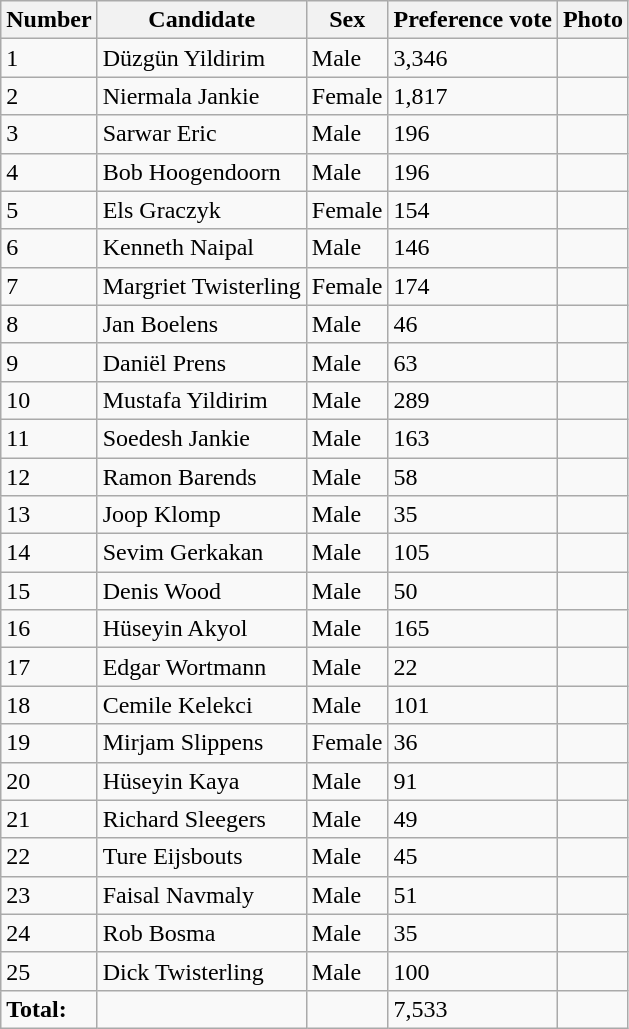<table class="wikitable vatop">
<tr>
<th>Number</th>
<th>Candidate</th>
<th>Sex</th>
<th>Preference vote</th>
<th>Photo</th>
</tr>
<tr>
<td>1</td>
<td>Düzgün Yildirim</td>
<td>Male</td>
<td>3,346</td>
<td></td>
</tr>
<tr>
<td>2</td>
<td>Niermala Jankie</td>
<td>Female</td>
<td>1,817</td>
<td></td>
</tr>
<tr>
<td>3</td>
<td>Sarwar Eric</td>
<td>Male</td>
<td>196</td>
<td></td>
</tr>
<tr>
<td>4</td>
<td>Bob Hoogendoorn</td>
<td>Male</td>
<td>196</td>
<td></td>
</tr>
<tr>
<td>5</td>
<td>Els Graczyk</td>
<td>Female</td>
<td>154</td>
<td></td>
</tr>
<tr>
<td>6</td>
<td>Kenneth Naipal</td>
<td>Male</td>
<td>146</td>
<td></td>
</tr>
<tr>
<td>7</td>
<td>Margriet Twisterling</td>
<td>Female</td>
<td>174</td>
<td></td>
</tr>
<tr>
<td>8</td>
<td>Jan Boelens</td>
<td>Male</td>
<td>46</td>
<td></td>
</tr>
<tr>
<td>9</td>
<td>Daniël Prens</td>
<td>Male</td>
<td>63</td>
<td></td>
</tr>
<tr>
<td>10</td>
<td>Mustafa Yildirim</td>
<td>Male</td>
<td>289</td>
<td></td>
</tr>
<tr>
<td>11</td>
<td>Soedesh Jankie</td>
<td>Male</td>
<td>163</td>
<td></td>
</tr>
<tr>
<td>12</td>
<td>Ramon Barends</td>
<td>Male</td>
<td>58</td>
<td></td>
</tr>
<tr>
<td>13</td>
<td>Joop Klomp</td>
<td>Male</td>
<td>35</td>
<td></td>
</tr>
<tr>
<td>14</td>
<td>Sevim Gerkakan</td>
<td>Male</td>
<td>105</td>
<td></td>
</tr>
<tr>
<td>15</td>
<td>Denis Wood</td>
<td>Male</td>
<td>50</td>
<td></td>
</tr>
<tr>
<td>16</td>
<td>Hüseyin Akyol</td>
<td>Male</td>
<td>165</td>
<td></td>
</tr>
<tr>
<td>17</td>
<td>Edgar Wortmann</td>
<td>Male</td>
<td>22</td>
<td></td>
</tr>
<tr>
<td>18</td>
<td>Cemile Kelekci</td>
<td>Male</td>
<td>101</td>
<td></td>
</tr>
<tr>
<td>19</td>
<td>Mirjam Slippens</td>
<td>Female</td>
<td>36</td>
<td></td>
</tr>
<tr>
<td>20</td>
<td>Hüseyin Kaya</td>
<td>Male</td>
<td>91</td>
<td></td>
</tr>
<tr>
<td>21</td>
<td>Richard Sleegers</td>
<td>Male</td>
<td>49</td>
<td></td>
</tr>
<tr>
<td>22</td>
<td>Ture Eijsbouts</td>
<td>Male</td>
<td>45</td>
<td></td>
</tr>
<tr>
<td>23</td>
<td>Faisal Navmaly</td>
<td>Male</td>
<td>51</td>
<td></td>
</tr>
<tr>
<td>24</td>
<td>Rob Bosma</td>
<td>Male</td>
<td>35</td>
<td></td>
</tr>
<tr>
<td>25</td>
<td>Dick Twisterling</td>
<td>Male</td>
<td>100</td>
<td></td>
</tr>
<tr>
<td><strong>Total:</strong></td>
<td></td>
<td></td>
<td>7,533</td>
<td></td>
</tr>
</table>
